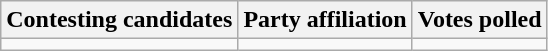<table class="wikitable sortable">
<tr>
<th>Contesting candidates</th>
<th>Party affiliation</th>
<th>Votes polled</th>
</tr>
<tr>
<td></td>
<td></td>
<td></td>
</tr>
</table>
